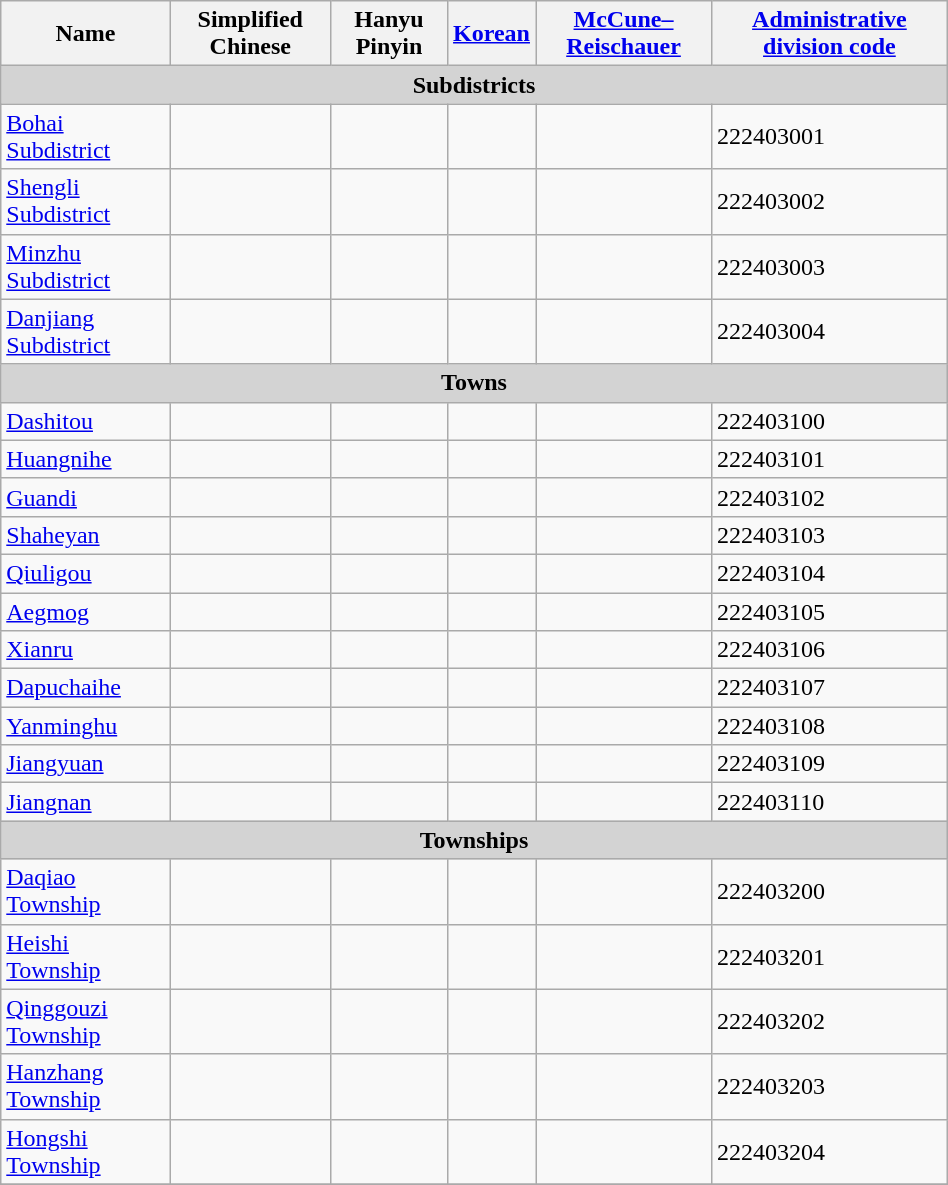<table class="wikitable" align="center" style="width:50%; border="1">
<tr>
<th>Name</th>
<th>Simplified Chinese</th>
<th>Hanyu Pinyin</th>
<th><a href='#'>Korean</a></th>
<th><a href='#'>McCune–Reischauer</a></th>
<th><a href='#'>Administrative division code</a></th>
</tr>
<tr>
<td colspan="7"  style="text-align:center; background:#d3d3d3;"><strong>Subdistricts</strong></td>
</tr>
<tr --------->
<td><a href='#'>Bohai Subdistrict</a></td>
<td></td>
<td></td>
<td></td>
<td></td>
<td>222403001</td>
</tr>
<tr>
<td><a href='#'>Shengli Subdistrict</a></td>
<td></td>
<td></td>
<td></td>
<td></td>
<td>222403002</td>
</tr>
<tr>
<td><a href='#'>Minzhu Subdistrict</a></td>
<td></td>
<td></td>
<td></td>
<td></td>
<td>222403003</td>
</tr>
<tr>
<td><a href='#'>Danjiang Subdistrict</a></td>
<td></td>
<td></td>
<td></td>
<td></td>
<td>222403004</td>
</tr>
<tr>
<td colspan="7"  style="text-align:center; background:#d3d3d3;"><strong>Towns</strong></td>
</tr>
<tr --------->
<td><a href='#'>Dashitou</a></td>
<td></td>
<td></td>
<td></td>
<td></td>
<td>222403100</td>
</tr>
<tr>
<td><a href='#'>Huangnihe</a></td>
<td></td>
<td></td>
<td></td>
<td></td>
<td>222403101</td>
</tr>
<tr>
<td><a href='#'>Guandi</a></td>
<td></td>
<td></td>
<td></td>
<td></td>
<td>222403102</td>
</tr>
<tr>
<td><a href='#'>Shaheyan</a></td>
<td></td>
<td></td>
<td></td>
<td></td>
<td>222403103</td>
</tr>
<tr>
<td><a href='#'>Qiuligou</a></td>
<td></td>
<td></td>
<td></td>
<td></td>
<td>222403104</td>
</tr>
<tr>
<td><a href='#'>Aegmog</a></td>
<td></td>
<td></td>
<td></td>
<td></td>
<td>222403105</td>
</tr>
<tr>
<td><a href='#'>Xianru</a></td>
<td></td>
<td></td>
<td></td>
<td></td>
<td>222403106</td>
</tr>
<tr>
<td><a href='#'>Dapuchaihe</a></td>
<td></td>
<td></td>
<td></td>
<td></td>
<td>222403107</td>
</tr>
<tr>
<td><a href='#'>Yanminghu</a></td>
<td></td>
<td></td>
<td></td>
<td></td>
<td>222403108</td>
</tr>
<tr>
<td><a href='#'>Jiangyuan</a></td>
<td></td>
<td></td>
<td></td>
<td></td>
<td>222403109</td>
</tr>
<tr>
<td><a href='#'>Jiangnan</a></td>
<td></td>
<td></td>
<td></td>
<td></td>
<td>222403110</td>
</tr>
<tr>
<td colspan="7"  style="text-align:center; background:#d3d3d3;"><strong>Townships</strong></td>
</tr>
<tr --------->
<td><a href='#'>Daqiao Township</a></td>
<td></td>
<td></td>
<td></td>
<td></td>
<td>222403200</td>
</tr>
<tr>
<td><a href='#'>Heishi Township</a></td>
<td></td>
<td></td>
<td></td>
<td></td>
<td>222403201</td>
</tr>
<tr>
<td><a href='#'>Qinggouzi Township</a></td>
<td></td>
<td></td>
<td></td>
<td></td>
<td>222403202</td>
</tr>
<tr>
<td><a href='#'>Hanzhang Township</a></td>
<td></td>
<td></td>
<td></td>
<td></td>
<td>222403203</td>
</tr>
<tr>
<td><a href='#'>Hongshi Township</a></td>
<td></td>
<td></td>
<td></td>
<td></td>
<td>222403204</td>
</tr>
<tr>
</tr>
</table>
